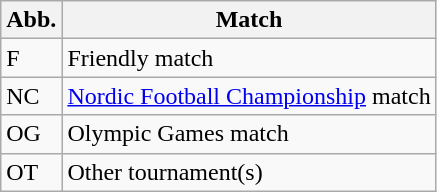<table class="wikitable">
<tr>
<th>Abb.</th>
<th>Match</th>
</tr>
<tr>
<td>F</td>
<td>Friendly match</td>
</tr>
<tr>
<td>NC</td>
<td><a href='#'>Nordic Football Championship</a> match</td>
</tr>
<tr>
<td>OG</td>
<td>Olympic Games match</td>
</tr>
<tr>
<td>OT</td>
<td>Other tournament(s)</td>
</tr>
</table>
